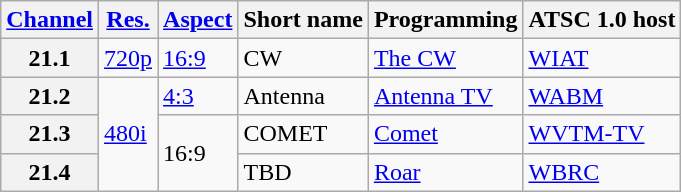<table class="wikitable">
<tr>
<th scope = "col"><a href='#'>Channel</a></th>
<th scope = "col"><a href='#'>Res.</a></th>
<th scope = "col"><a href='#'>Aspect</a></th>
<th scope = "col">Short name</th>
<th scope = "col">Programming</th>
<th scope = "col">ATSC 1.0 host</th>
</tr>
<tr>
<th scope = "row">21.1</th>
<td><a href='#'>720p</a></td>
<td><a href='#'>16:9</a></td>
<td>CW</td>
<td><a href='#'>The CW</a></td>
<td><a href='#'>WIAT</a></td>
</tr>
<tr>
<th scope = "row">21.2</th>
<td rowspan=3><a href='#'>480i</a></td>
<td><a href='#'>4:3</a></td>
<td>Antenna</td>
<td><a href='#'>Antenna TV</a></td>
<td><a href='#'>WABM</a></td>
</tr>
<tr>
<th scope = "row">21.3</th>
<td rowspan=2>16:9</td>
<td>COMET</td>
<td><a href='#'>Comet</a></td>
<td><a href='#'>WVTM-TV</a></td>
</tr>
<tr>
<th scope = "row">21.4</th>
<td>TBD</td>
<td><a href='#'>Roar</a></td>
<td><a href='#'>WBRC</a></td>
</tr>
</table>
